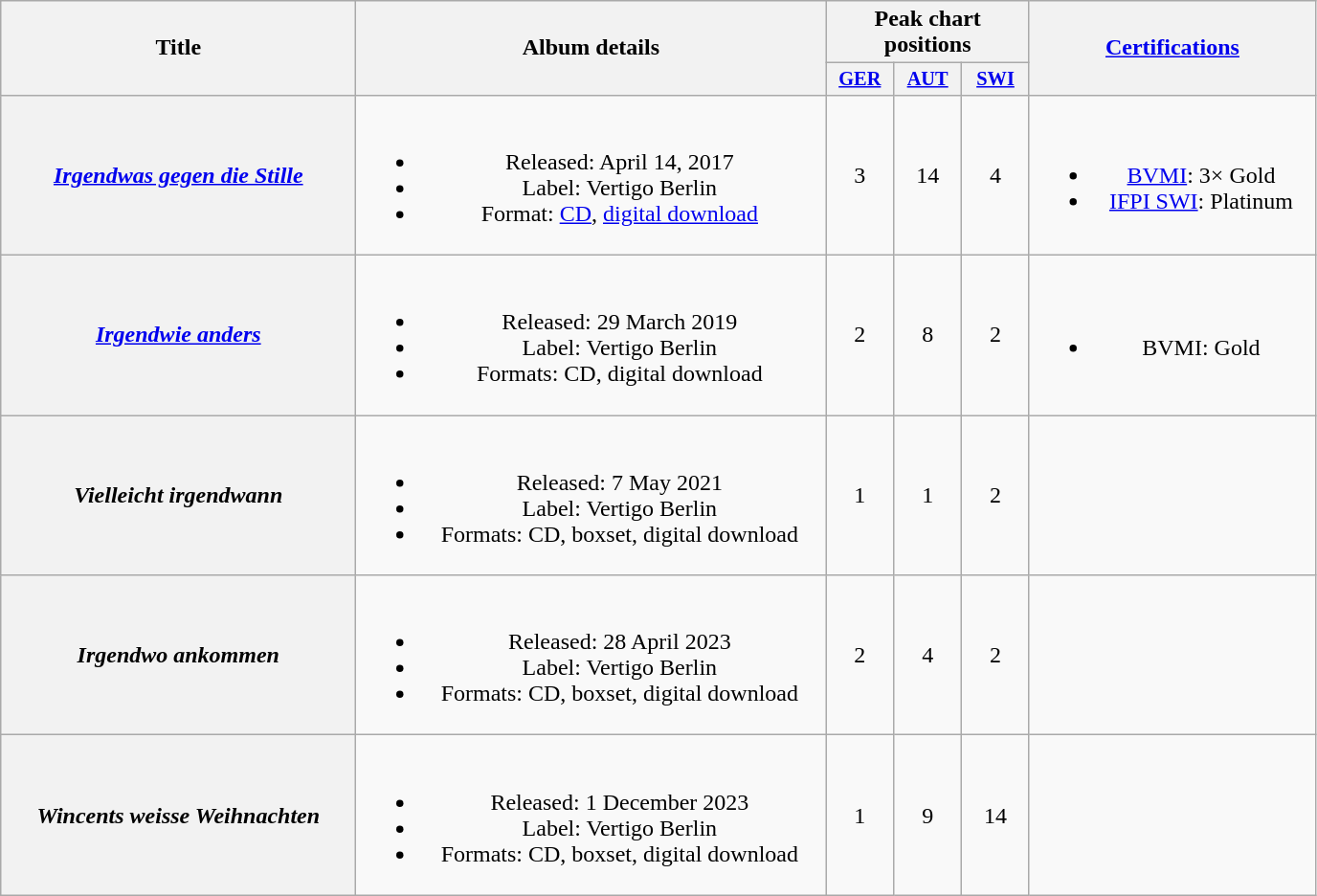<table class="wikitable plainrowheaders" style="text-align:center;">
<tr>
<th scope="col" rowspan="2" style="width: 15em;">Title</th>
<th scope="col" rowspan="2" style="width: 20em;">Album details</th>
<th scope="col" colspan="3">Peak chart positions</th>
<th scope="col" rowspan="2" style="width:12em;"><a href='#'>Certifications</a></th>
</tr>
<tr>
<th style="width:3em;font-size:85%"><a href='#'>GER</a><br></th>
<th style="width:3em;font-size:85%"><a href='#'>AUT</a><br></th>
<th style="width:3em;font-size:85%"><a href='#'>SWI</a><br></th>
</tr>
<tr>
<th scope="row"><em><a href='#'>Irgendwas gegen die Stille</a></em></th>
<td><br><ul><li>Released: April 14, 2017</li><li>Label: Vertigo Berlin</li><li>Format: <a href='#'>CD</a>, <a href='#'>digital download</a></li></ul></td>
<td>3</td>
<td>14</td>
<td>4</td>
<td><br><ul><li><a href='#'>BVMI</a>: 3× Gold</li><li><a href='#'>IFPI SWI</a>: Platinum</li></ul></td>
</tr>
<tr>
<th scope="row"><em><a href='#'>Irgendwie anders</a></em></th>
<td><br><ul><li>Released: 29 March 2019</li><li>Label: Vertigo Berlin</li><li>Formats: CD, digital download</li></ul></td>
<td>2</td>
<td>8</td>
<td>2</td>
<td><br><ul><li>BVMI: Gold</li></ul></td>
</tr>
<tr>
<th scope="row"><em>Vielleicht irgendwann</em></th>
<td><br><ul><li>Released: 7 May 2021</li><li>Label: Vertigo Berlin</li><li>Formats: CD, boxset, digital download</li></ul></td>
<td>1</td>
<td>1</td>
<td>2</td>
<td></td>
</tr>
<tr>
<th scope="row"><em>Irgendwo ankommen</em></th>
<td><br><ul><li>Released: 28 April 2023</li><li>Label: Vertigo Berlin</li><li>Formats: CD, boxset, digital download</li></ul></td>
<td>2</td>
<td>4</td>
<td>2</td>
<td></td>
</tr>
<tr>
<th scope="row"><em>Wincents weisse Weihnachten</em></th>
<td><br><ul><li>Released: 1 December 2023</li><li>Label: Vertigo Berlin</li><li>Formats: CD, boxset, digital download</li></ul></td>
<td>1</td>
<td>9</td>
<td>14</td>
<td></td>
</tr>
</table>
